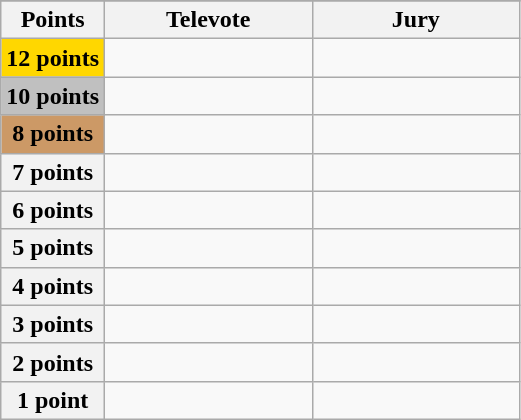<table class="wikitable">
<tr>
</tr>
<tr>
<th scope="col" width="20%">Points</th>
<th scope="col" width="40%">Televote</th>
<th scope="col" width="40%">Jury</th>
</tr>
<tr>
<th scope="row" style="background:gold">12 points</th>
<td></td>
<td></td>
</tr>
<tr>
<th scope="row" style="background:silver">10 points</th>
<td></td>
<td></td>
</tr>
<tr>
<th scope="row" style="background:#CC9966">8 points</th>
<td></td>
<td></td>
</tr>
<tr>
<th scope="row">7 points</th>
<td></td>
<td></td>
</tr>
<tr>
<th scope="row">6 points</th>
<td></td>
<td></td>
</tr>
<tr>
<th scope="row">5 points</th>
<td></td>
<td></td>
</tr>
<tr>
<th scope="row">4 points</th>
<td></td>
<td></td>
</tr>
<tr>
<th scope="row">3 points</th>
<td></td>
<td></td>
</tr>
<tr>
<th scope="row">2 points</th>
<td></td>
<td></td>
</tr>
<tr>
<th scope="row">1 point</th>
<td></td>
<td></td>
</tr>
</table>
